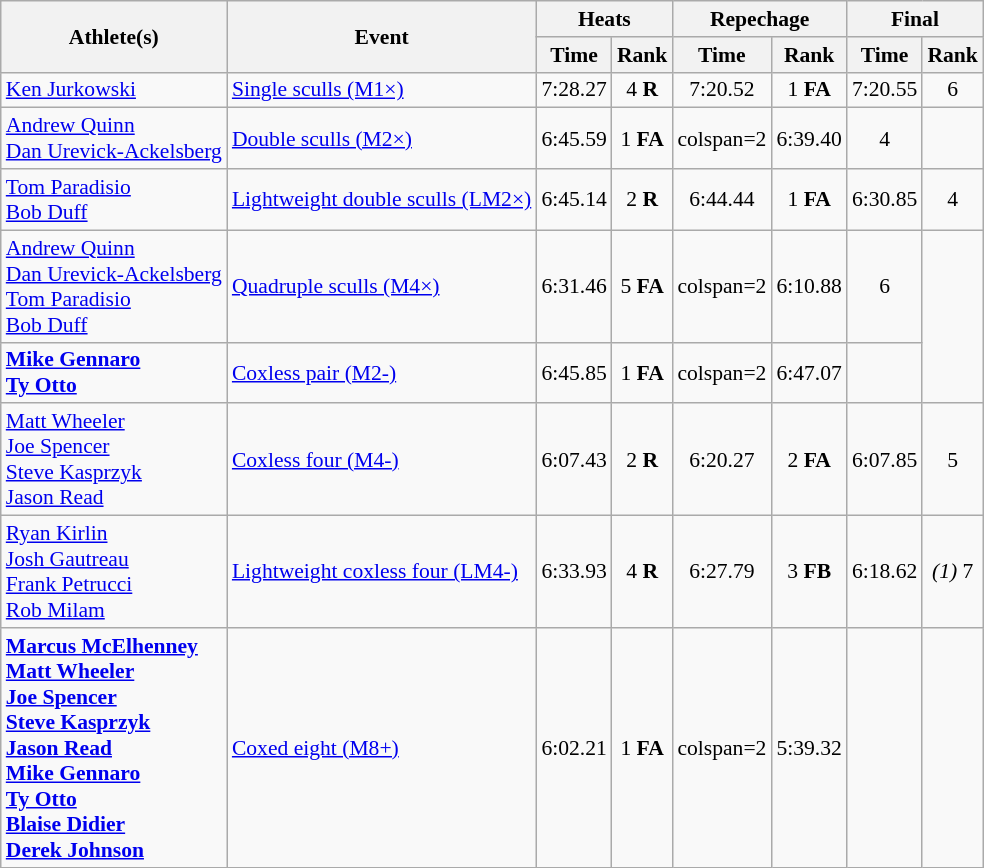<table class="wikitable" style="font-size:90%">
<tr>
<th rowspan=2>Athlete(s)</th>
<th rowspan=2>Event</th>
<th colspan=2>Heats</th>
<th colspan=2>Repechage</th>
<th colspan=2>Final</th>
</tr>
<tr>
<th>Time</th>
<th>Rank</th>
<th>Time</th>
<th>Rank</th>
<th>Time</th>
<th>Rank</th>
</tr>
<tr align=center>
<td align=left><a href='#'>Ken Jurkowski</a></td>
<td align=left><a href='#'>Single sculls (M1×)</a></td>
<td>7:28.27</td>
<td>4 <strong>R</strong></td>
<td>7:20.52</td>
<td>1 <strong>FA</strong></td>
<td>7:20.55</td>
<td>6</td>
</tr>
<tr align=center>
<td align=left><a href='#'>Andrew Quinn</a><br><a href='#'>Dan Urevick-Ackelsberg</a></td>
<td align=left><a href='#'>Double sculls (M2×)</a></td>
<td>6:45.59</td>
<td>1 <strong>FA</strong></td>
<td>colspan=2 </td>
<td>6:39.40</td>
<td>4</td>
</tr>
<tr align=center>
<td align=left><a href='#'>Tom Paradisio</a><br><a href='#'>Bob Duff</a></td>
<td align=left><a href='#'>Lightweight double sculls (LM2×)</a></td>
<td>6:45.14</td>
<td>2 <strong>R</strong></td>
<td>6:44.44</td>
<td>1 <strong>FA</strong></td>
<td>6:30.85</td>
<td>4</td>
</tr>
<tr align=center>
<td align=left><a href='#'>Andrew Quinn</a><br><a href='#'>Dan Urevick-Ackelsberg</a><br><a href='#'>Tom Paradisio</a><br><a href='#'>Bob Duff</a></td>
<td align=left><a href='#'>Quadruple sculls (M4×)</a></td>
<td>6:31.46</td>
<td>5 <strong>FA</strong></td>
<td>colspan=2 </td>
<td>6:10.88</td>
<td>6</td>
</tr>
<tr align=center>
<td align=left><strong><a href='#'>Mike Gennaro</a><br><a href='#'>Ty Otto</a></strong></td>
<td align=left><a href='#'>Coxless pair (M2-)</a></td>
<td>6:45.85</td>
<td>1 <strong>FA</strong></td>
<td>colspan=2 </td>
<td>6:47.07</td>
<td></td>
</tr>
<tr align=center>
<td align=left><a href='#'>Matt Wheeler</a><br><a href='#'>Joe Spencer</a><br><a href='#'>Steve Kasprzyk</a><br><a href='#'>Jason Read</a></td>
<td align=left><a href='#'>Coxless four (M4-)</a></td>
<td>6:07.43</td>
<td>2 <strong>R</strong></td>
<td>6:20.27</td>
<td>2 <strong>FA</strong></td>
<td>6:07.85</td>
<td>5</td>
</tr>
<tr align=center>
<td align=left><a href='#'>Ryan Kirlin</a><br><a href='#'>Josh Gautreau</a><br><a href='#'>Frank Petrucci</a><br><a href='#'>Rob Milam</a></td>
<td align=left><a href='#'>Lightweight coxless four (LM4-)</a></td>
<td>6:33.93</td>
<td>4 <strong>R</strong></td>
<td>6:27.79</td>
<td>3 <strong>FB</strong></td>
<td>6:18.62</td>
<td><em>(1)</em> 7</td>
</tr>
<tr align=center>
<td align=left><strong><a href='#'>Marcus McElhenney</a><br><a href='#'>Matt Wheeler</a><br><a href='#'>Joe Spencer</a><br><a href='#'>Steve Kasprzyk</a><br><a href='#'>Jason Read</a><br><a href='#'>Mike Gennaro</a><br><a href='#'>Ty Otto</a><br><a href='#'>Blaise Didier</a><br><a href='#'>Derek Johnson</a></strong></td>
<td align=left><a href='#'>Coxed eight (M8+)</a></td>
<td>6:02.21</td>
<td>1 <strong>FA</strong></td>
<td>colspan=2 </td>
<td>5:39.32</td>
<td></td>
</tr>
</table>
